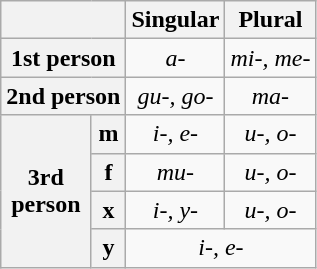<table class="wikitable" style="text-align:center;">
<tr>
<th colspan="2"></th>
<th>Singular</th>
<th>Plural</th>
</tr>
<tr>
<th colspan="2">1st person</th>
<td><em>a-</em></td>
<td><em>mi-, me-</em></td>
</tr>
<tr>
<th colspan="2">2nd person</th>
<td><em>gu-, go-</em></td>
<td><em>ma-</em></td>
</tr>
<tr>
<th rowspan="4">3rd<br>person</th>
<th>m</th>
<td><em>i-, e-</em></td>
<td><em>u-, o-</em></td>
</tr>
<tr>
<th>f</th>
<td><em>mu-</em></td>
<td><em>u-, o-</em></td>
</tr>
<tr>
<th>x</th>
<td><em>i-, y-</em></td>
<td><em>u-, o-</em></td>
</tr>
<tr>
<th>y</th>
<td colspan="2"><em>i-, e-</em></td>
</tr>
</table>
